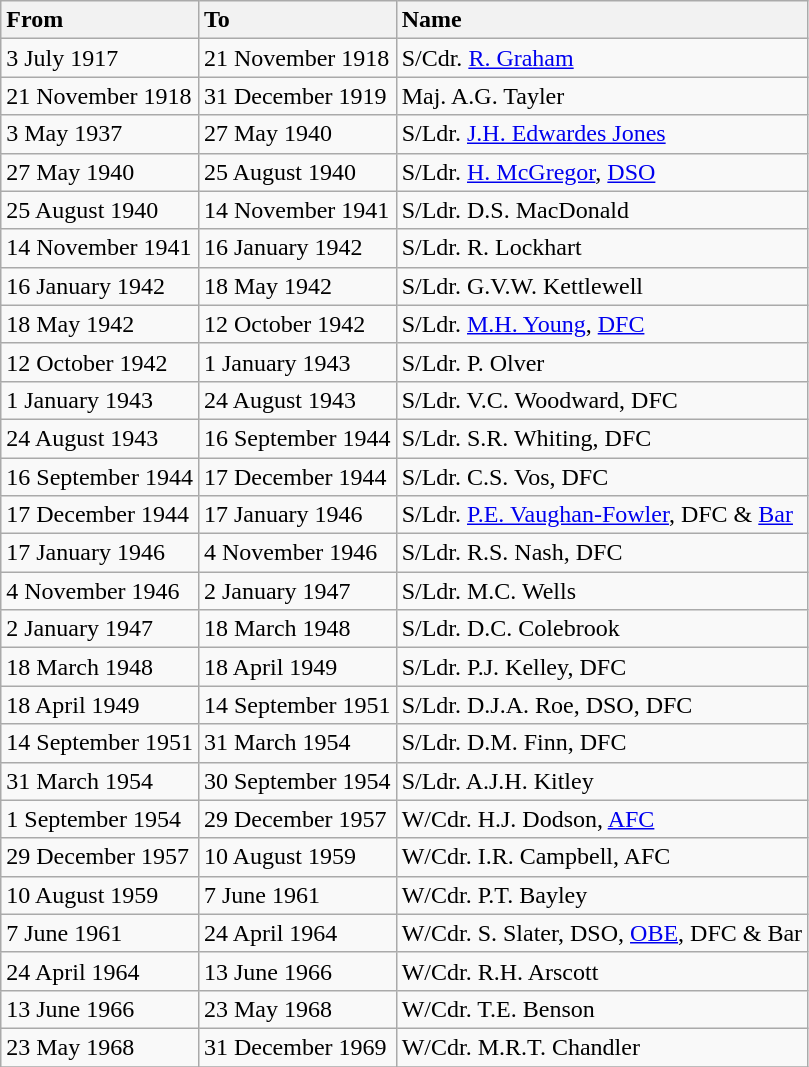<table class="wikitable">
<tr>
<th style="text-align: left">From</th>
<th style="text-align: left">To</th>
<th style="text-align: left">Name</th>
</tr>
<tr>
<td>3 July 1917</td>
<td>21 November 1918</td>
<td>S/Cdr. <a href='#'>R. Graham</a></td>
</tr>
<tr>
<td>21 November 1918</td>
<td>31 December 1919</td>
<td>Maj. A.G. Tayler</td>
</tr>
<tr>
<td>3 May 1937</td>
<td>27 May 1940</td>
<td>S/Ldr. <a href='#'>J.H. Edwardes Jones</a></td>
</tr>
<tr>
<td>27 May 1940</td>
<td>25 August 1940</td>
<td>S/Ldr. <a href='#'>H. McGregor</a>, <a href='#'>DSO</a></td>
</tr>
<tr>
<td>25 August 1940</td>
<td>14 November 1941</td>
<td>S/Ldr. D.S. MacDonald</td>
</tr>
<tr>
<td>14 November 1941</td>
<td>16 January 1942</td>
<td>S/Ldr. R. Lockhart</td>
</tr>
<tr>
<td>16 January 1942</td>
<td>18 May 1942</td>
<td>S/Ldr. G.V.W. Kettlewell</td>
</tr>
<tr>
<td>18 May 1942</td>
<td>12 October 1942</td>
<td>S/Ldr. <a href='#'>M.H. Young</a>, <a href='#'>DFC</a></td>
</tr>
<tr>
<td>12 October 1942</td>
<td>1 January 1943</td>
<td>S/Ldr. P. Olver</td>
</tr>
<tr>
<td>1 January 1943</td>
<td>24 August 1943</td>
<td>S/Ldr. V.C. Woodward, DFC</td>
</tr>
<tr>
<td>24 August 1943</td>
<td>16 September 1944</td>
<td>S/Ldr. S.R. Whiting, DFC</td>
</tr>
<tr>
<td>16 September 1944</td>
<td>17 December 1944</td>
<td>S/Ldr. C.S. Vos, DFC</td>
</tr>
<tr>
<td>17 December 1944</td>
<td>17 January 1946</td>
<td>S/Ldr. <a href='#'>P.E. Vaughan-Fowler</a>, DFC & <a href='#'>Bar</a></td>
</tr>
<tr>
<td>17 January 1946</td>
<td>4 November 1946</td>
<td>S/Ldr. R.S. Nash, DFC</td>
</tr>
<tr ->
<td>4 November 1946</td>
<td>2 January 1947</td>
<td>S/Ldr. M.C. Wells</td>
</tr>
<tr>
<td>2 January 1947</td>
<td>18 March 1948</td>
<td>S/Ldr. D.C. Colebrook</td>
</tr>
<tr>
<td>18 March 1948</td>
<td>18 April 1949</td>
<td>S/Ldr. P.J. Kelley, DFC</td>
</tr>
<tr>
<td>18 April 1949</td>
<td>14 September 1951</td>
<td>S/Ldr. D.J.A. Roe, DSO, DFC</td>
</tr>
<tr>
<td>14 September 1951</td>
<td>31 March 1954</td>
<td>S/Ldr. D.M. Finn, DFC</td>
</tr>
<tr>
<td>31 March 1954</td>
<td>30 September 1954</td>
<td>S/Ldr. A.J.H. Kitley</td>
</tr>
<tr>
<td>1 September 1954</td>
<td>29 December 1957</td>
<td>W/Cdr. H.J. Dodson, <a href='#'>AFC</a></td>
</tr>
<tr>
<td>29 December 1957</td>
<td>10 August 1959</td>
<td>W/Cdr. I.R. Campbell, AFC</td>
</tr>
<tr ---->
<td>10 August 1959</td>
<td>7 June 1961</td>
<td>W/Cdr. P.T. Bayley</td>
</tr>
<tr>
<td>7 June 1961</td>
<td>24 April 1964</td>
<td>W/Cdr. S. Slater, DSO, <a href='#'>OBE</a>, DFC & Bar</td>
</tr>
<tr>
<td>24 April 1964</td>
<td>13 June 1966</td>
<td>W/Cdr. R.H. Arscott</td>
</tr>
<tr>
<td>13 June 1966</td>
<td>23 May 1968</td>
<td>W/Cdr. T.E. Benson</td>
</tr>
<tr>
<td>23 May 1968</td>
<td>31 December 1969</td>
<td>W/Cdr. M.R.T. Chandler</td>
</tr>
<tr>
</tr>
</table>
